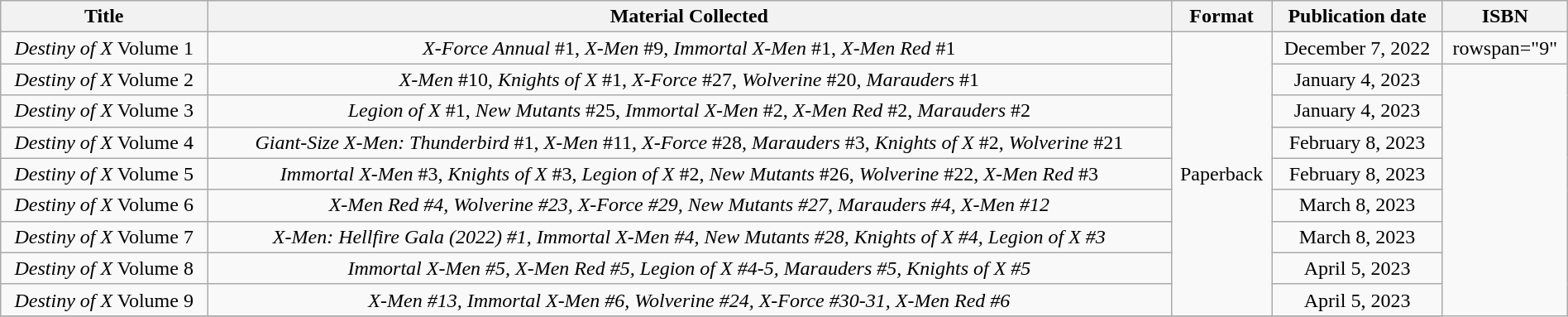<table class="wikitable" style="text-align:center; width:100%">
<tr>
<th scope="col">Title</th>
<th scope="col">Material Collected</th>
<th scope="col">Format</th>
<th scope="col">Publication date</th>
<th scope="col">ISBN</th>
</tr>
<tr>
<td><em>Destiny of X</em> Volume 1</td>
<td><em>X-Force Annual</em> #1, <em>X-Men</em> #9, <em>Immortal X-Men</em> #1, <em>X-Men Red</em> #1</td>
<td rowspan="9">Paperback</td>
<td>December 7, 2022</td>
<td>rowspan="9" </td>
</tr>
<tr>
<td><em>Destiny of X</em> Volume 2</td>
<td><em>X-Men</em> #10, <em>Knights of X</em> #1, <em>X-Force</em> #27, <em>Wolverine</em> #20, <em>Marauders</em> #1</td>
<td>January 4, 2023</td>
</tr>
<tr>
<td><em>Destiny of X</em> Volume 3</td>
<td><em>Legion of X</em> #1, <em>New Mutants</em> #25, <em>Immortal X-Men</em> #2, <em>X-Men Red</em> #2, <em>Marauders</em> #2</td>
<td>January 4, 2023</td>
</tr>
<tr>
<td><em>Destiny of X</em> Volume 4</td>
<td><em>Giant-Size X-Men: Thunderbird</em> #1, <em>X-Men</em> #11, <em>X-Force</em> #28, <em>Marauders</em> #3, <em>Knights of X</em> #2, <em>Wolverine</em> #21</td>
<td>February 8, 2023</td>
</tr>
<tr>
<td><em>Destiny of X</em> Volume 5</td>
<td><em>Immortal X-Men</em> #3, <em>Knights of X</em> #3, <em>Legion of X</em> #2, <em>New Mutants</em> #26, <em>Wolverine</em> #22, <em>X-Men Red</em> #3</td>
<td>February 8, 2023</td>
</tr>
<tr>
<td><em>Destiny of X</em> Volume 6</td>
<td><em>X-Men Red #4, Wolverine #23, X-Force #29, New Mutants #27, Marauders #4, X-Men #12</em></td>
<td>March 8, 2023</td>
</tr>
<tr>
<td><em>Destiny of X</em> Volume 7</td>
<td><em>X-Men: Hellfire Gala (2022) #1, Immortal X-Men #4, New Mutants #28, Knights of X #4, Legion of X #3</em></td>
<td>March 8, 2023</td>
</tr>
<tr>
<td><em>Destiny of X</em> Volume 8</td>
<td><em>Immortal X-Men #5, X-Men Red #5, Legion of X #4-5, Marauders #5, Knights of X #5</em></td>
<td>April 5, 2023</td>
</tr>
<tr>
<td><em>Destiny of X</em> Volume 9</td>
<td><em>X-Men #13, Immortal X-Men #6, Wolverine #24, X-Force #30-31, X-Men Red #6</em></td>
<td>April 5, 2023</td>
</tr>
<tr>
</tr>
</table>
